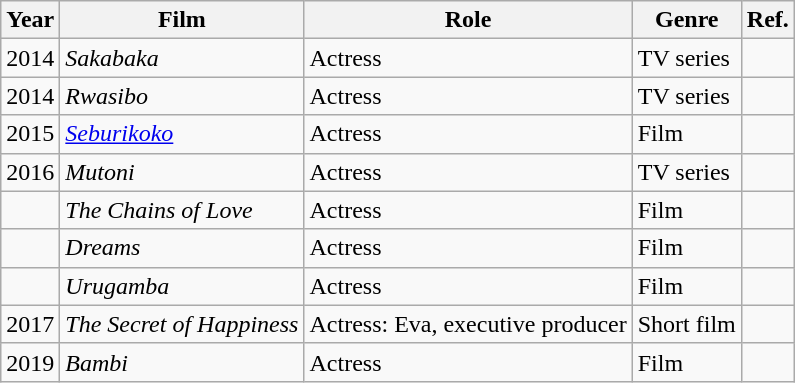<table class="wikitable">
<tr>
<th>Year</th>
<th>Film</th>
<th>Role</th>
<th>Genre</th>
<th>Ref.</th>
</tr>
<tr>
<td>2014</td>
<td><em>Sakabaka</em></td>
<td>Actress</td>
<td>TV series</td>
<td></td>
</tr>
<tr>
<td>2014</td>
<td><em>Rwasibo</em></td>
<td>Actress</td>
<td>TV series</td>
<td></td>
</tr>
<tr>
<td>2015</td>
<td><em><a href='#'>Seburikoko</a></em></td>
<td>Actress</td>
<td>Film</td>
<td></td>
</tr>
<tr>
<td>2016</td>
<td><em>Mutoni</em></td>
<td>Actress</td>
<td>TV series</td>
<td></td>
</tr>
<tr>
<td></td>
<td><em>The Chains of Love</em></td>
<td>Actress</td>
<td>Film</td>
<td></td>
</tr>
<tr>
<td></td>
<td><em>Dreams</em></td>
<td>Actress</td>
<td>Film</td>
<td></td>
</tr>
<tr>
<td></td>
<td><em>Urugamba</em></td>
<td>Actress</td>
<td>Film</td>
<td></td>
</tr>
<tr>
<td>2017</td>
<td><em>The Secret of Happiness</em></td>
<td>Actress: Eva, executive producer</td>
<td>Short film</td>
<td></td>
</tr>
<tr>
<td>2019</td>
<td><em>Bambi</em></td>
<td>Actress</td>
<td>Film</td>
<td></td>
</tr>
</table>
